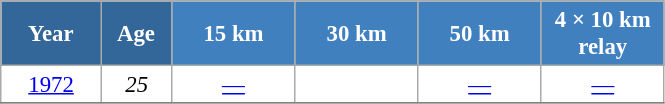<table class="wikitable" style="font-size:95%; text-align:center; border:grey solid 1px; border-collapse:collapse; background:#ffffff;">
<tr>
<th style="background-color:#369; color:white; width:60px;"> Year </th>
<th style="background-color:#369; color:white; width:40px;"> Age </th>
<th style="background-color:#4180be; color:white; width:75px;"> 15 km </th>
<th style="background-color:#4180be; color:white; width:75px;"> 30 km </th>
<th style="background-color:#4180be; color:white; width:75px;"> 50 km </th>
<th style="background-color:#4180be; color:white; width:75px;"> 4 × 10 km <br> relay </th>
</tr>
<tr>
<td><a href='#'>1972</a></td>
<td><em>25</em></td>
<td><a href='#'>—</a></td>
<td><a href='#'></a></td>
<td><a href='#'>—</a></td>
<td><a href='#'>—</a></td>
</tr>
<tr>
</tr>
</table>
